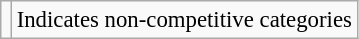<table class="wikitable" style="font-size:95%;">
<tr>
<td></td>
<td>Indicates non-competitive categories</td>
</tr>
</table>
